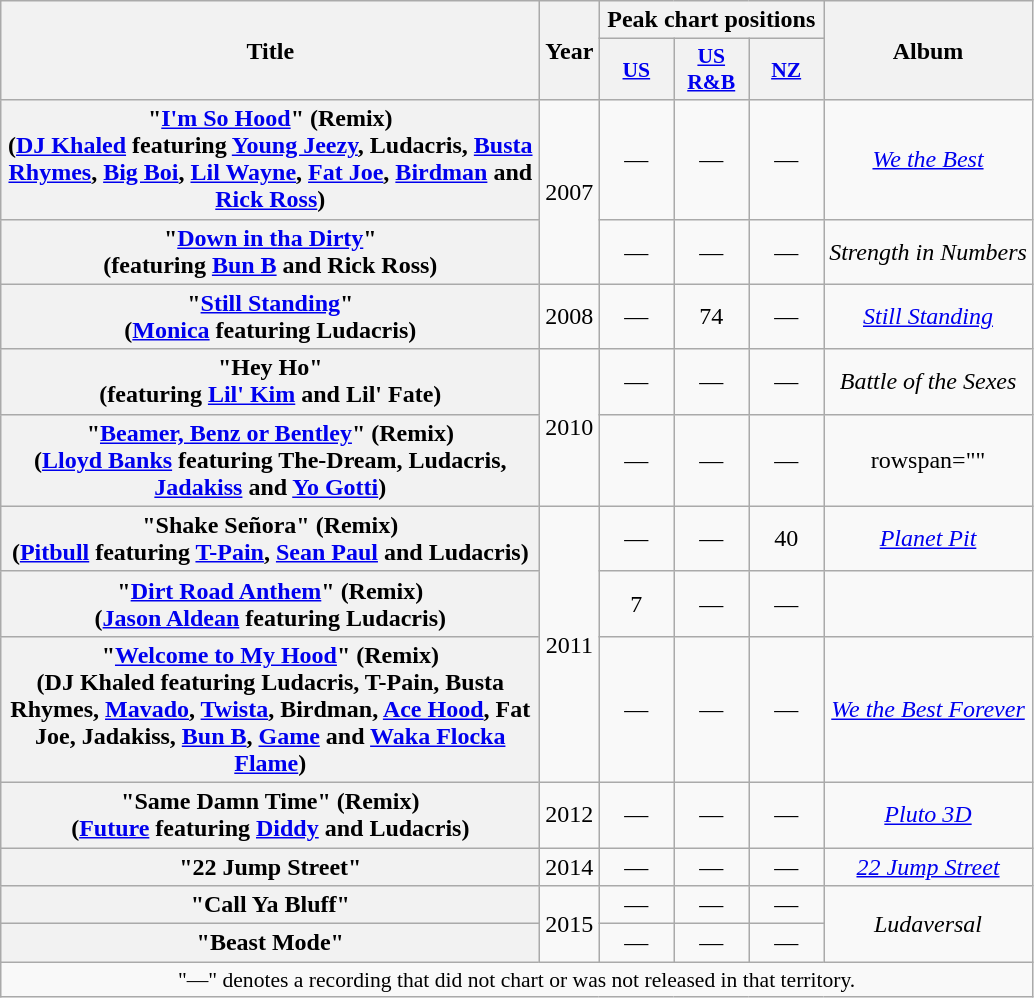<table class="wikitable plainrowheaders" style="text-align:center;">
<tr>
<th scope="col" rowspan="2" style="width:22em;">Title</th>
<th scope="col" rowspan="2">Year</th>
<th scope="col" colspan="3">Peak chart positions</th>
<th scope="col" rowspan="2">Album</th>
</tr>
<tr>
<th scope="col" style="width:3em; font-size:90%"><a href='#'>US</a><br></th>
<th scope="col" style="width:3em; font-size:90%"><a href='#'>US<br>R&B</a><br></th>
<th scope="col" style="width:3em; font-size:90%"><a href='#'>NZ</a><br></th>
</tr>
<tr>
<th scope="row">"<a href='#'>I'm So Hood</a>" (Remix)<br><span>(<a href='#'>DJ Khaled</a> featuring <a href='#'>Young Jeezy</a>, Ludacris, <a href='#'>Busta Rhymes</a>, <a href='#'>Big Boi</a>, <a href='#'>Lil Wayne</a>, <a href='#'>Fat Joe</a>, <a href='#'>Birdman</a> and <a href='#'>Rick Ross</a>)</span></th>
<td rowspan="2">2007</td>
<td>—</td>
<td>—</td>
<td>—</td>
<td><em><a href='#'>We the Best</a></em></td>
</tr>
<tr>
<th scope="row">"<a href='#'>Down in tha Dirty</a>"<br><span>(featuring <a href='#'>Bun B</a> and Rick Ross)</span></th>
<td>—</td>
<td>—</td>
<td>—</td>
<td><em>Strength in Numbers</em></td>
</tr>
<tr>
<th scope="row">"<a href='#'>Still Standing</a>"<br><span>(<a href='#'>Monica</a> featuring Ludacris)</span></th>
<td>2008</td>
<td>—</td>
<td>74</td>
<td>—</td>
<td><em><a href='#'>Still Standing</a></em></td>
</tr>
<tr>
<th scope="row">"Hey Ho"<br><span>(featuring <a href='#'>Lil' Kim</a> and Lil' Fate)</span></th>
<td rowspan="2">2010</td>
<td>—</td>
<td>—</td>
<td>—</td>
<td><em>Battle of the Sexes</em></td>
</tr>
<tr>
<th scope="row">"<a href='#'>Beamer, Benz or Bentley</a>" (Remix)<br><span>(<a href='#'>Lloyd Banks</a> featuring The-Dream, Ludacris, <a href='#'>Jadakiss</a> and <a href='#'>Yo Gotti</a>)</span></th>
<td>—</td>
<td>—</td>
<td>—</td>
<td>rowspan="" </td>
</tr>
<tr>
<th scope="row">"Shake Señora" (Remix)<br><span>(<a href='#'>Pitbull</a> featuring <a href='#'>T-Pain</a>, <a href='#'>Sean Paul</a> and Ludacris)</span></th>
<td rowspan="3">2011</td>
<td>—</td>
<td>—</td>
<td>40</td>
<td><em><a href='#'>Planet Pit</a></em></td>
</tr>
<tr>
<th scope="row">"<a href='#'>Dirt Road Anthem</a>" (Remix)<br><span>(<a href='#'>Jason Aldean</a> featuring Ludacris)</span></th>
<td>7</td>
<td>—</td>
<td>—</td>
<td></td>
</tr>
<tr>
<th scope="row">"<a href='#'>Welcome to My Hood</a>" (Remix)<br><span>(DJ Khaled featuring Ludacris, T-Pain, Busta Rhymes, <a href='#'>Mavado</a>, <a href='#'>Twista</a>, Birdman, <a href='#'>Ace Hood</a>, Fat Joe, Jadakiss, <a href='#'>Bun B</a>, <a href='#'>Game</a> and <a href='#'>Waka Flocka Flame</a>)</span></th>
<td>—</td>
<td>—</td>
<td>—</td>
<td><em><a href='#'>We the Best Forever</a></em></td>
</tr>
<tr>
<th scope="row">"Same Damn Time" (Remix)<br><span>(<a href='#'>Future</a> featuring <a href='#'>Diddy</a> and Ludacris)</span></th>
<td>2012</td>
<td>—</td>
<td>—</td>
<td>—</td>
<td><em><a href='#'>Pluto 3D</a></em></td>
</tr>
<tr>
<th scope="row">"22 Jump Street"<br></th>
<td>2014</td>
<td>—</td>
<td>—</td>
<td>—</td>
<td><em><a href='#'>22 Jump Street</a></em></td>
</tr>
<tr>
<th scope="row">"Call Ya Bluff"</th>
<td rowspan="2">2015</td>
<td>—</td>
<td>—</td>
<td>—</td>
<td rowspan="2"><em>Ludaversal</em></td>
</tr>
<tr>
<th scope="row">"Beast Mode"</th>
<td>—</td>
<td>—</td>
<td>—</td>
</tr>
<tr>
<td colspan="15" style="font-size:90%">"—" denotes a recording that did not chart or was not released in that territory.</td>
</tr>
</table>
